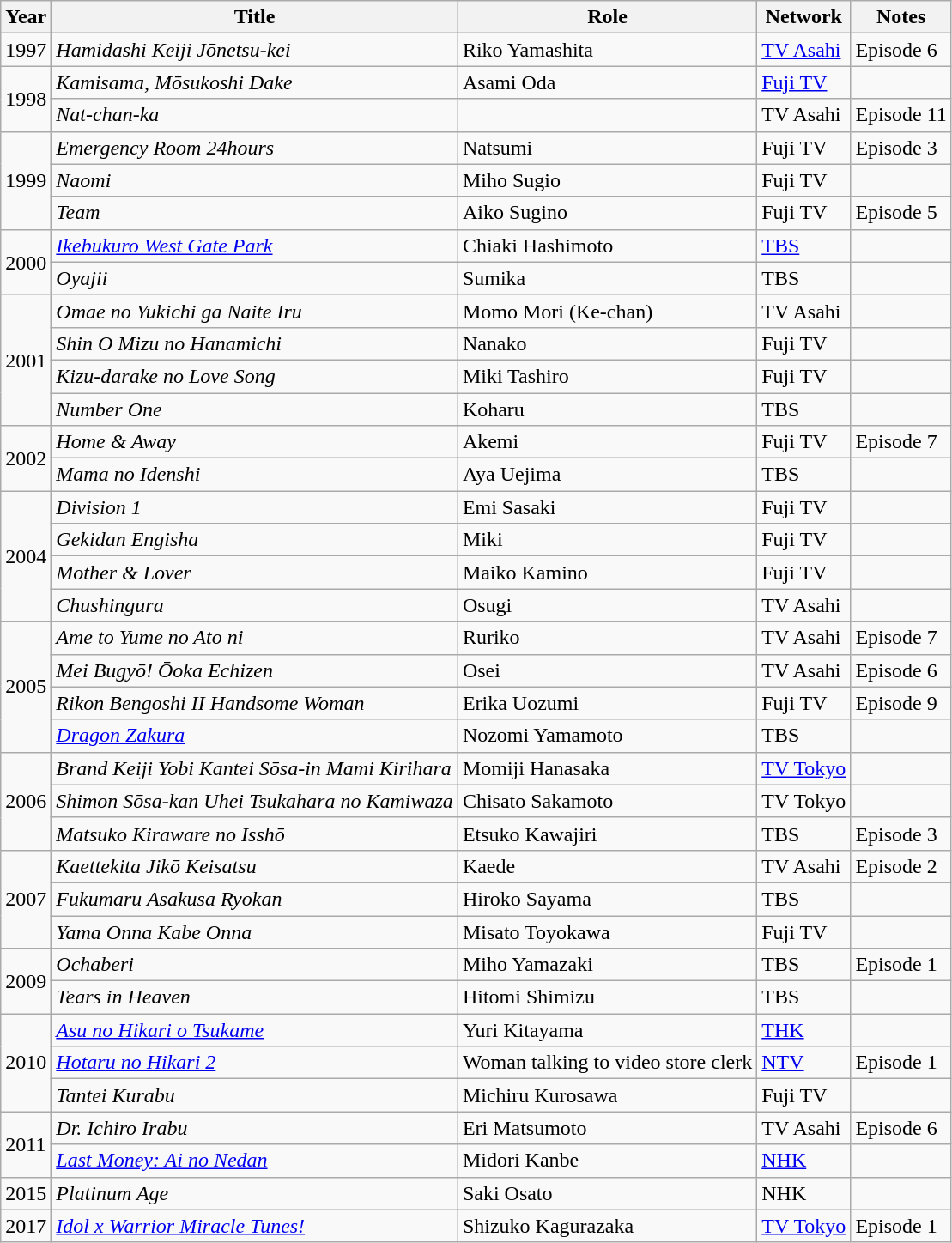<table class="wikitable">
<tr>
<th>Year</th>
<th>Title</th>
<th>Role</th>
<th>Network</th>
<th>Notes</th>
</tr>
<tr>
<td>1997</td>
<td><em>Hamidashi Keiji Jōnetsu-kei</em></td>
<td>Riko Yamashita</td>
<td><a href='#'>TV Asahi</a></td>
<td>Episode 6</td>
</tr>
<tr>
<td rowspan="2">1998</td>
<td><em>Kamisama, Mōsukoshi Dake</em></td>
<td>Asami Oda</td>
<td><a href='#'>Fuji TV</a></td>
<td></td>
</tr>
<tr>
<td><em>Nat-chan-ka</em></td>
<td></td>
<td>TV Asahi</td>
<td>Episode 11</td>
</tr>
<tr>
<td rowspan="3">1999</td>
<td><em>Emergency Room 24hours</em></td>
<td>Natsumi</td>
<td>Fuji TV</td>
<td>Episode 3</td>
</tr>
<tr>
<td><em>Naomi</em></td>
<td>Miho Sugio</td>
<td>Fuji TV</td>
<td></td>
</tr>
<tr>
<td><em>Team</em></td>
<td>Aiko Sugino</td>
<td>Fuji TV</td>
<td>Episode 5</td>
</tr>
<tr>
<td rowspan="2">2000</td>
<td><em><a href='#'>Ikebukuro West Gate Park</a></em></td>
<td>Chiaki Hashimoto</td>
<td><a href='#'>TBS</a></td>
<td></td>
</tr>
<tr>
<td><em>Oyajii</em></td>
<td>Sumika</td>
<td>TBS</td>
<td></td>
</tr>
<tr>
<td rowspan="4">2001</td>
<td><em>Omae no Yukichi ga Naite Iru</em></td>
<td>Momo Mori (Ke-chan)</td>
<td>TV Asahi</td>
<td></td>
</tr>
<tr>
<td><em>Shin O Mizu no Hanamichi</em></td>
<td>Nanako</td>
<td>Fuji TV</td>
<td></td>
</tr>
<tr>
<td><em>Kizu-darake no Love Song</em></td>
<td>Miki Tashiro</td>
<td>Fuji TV</td>
<td></td>
</tr>
<tr>
<td><em>Number One</em></td>
<td>Koharu</td>
<td>TBS</td>
<td></td>
</tr>
<tr>
<td rowspan="2">2002</td>
<td><em>Home & Away</em></td>
<td>Akemi</td>
<td>Fuji TV</td>
<td>Episode 7</td>
</tr>
<tr>
<td><em>Mama no Idenshi</em></td>
<td>Aya Uejima</td>
<td>TBS</td>
<td></td>
</tr>
<tr>
<td rowspan="4">2004</td>
<td><em>Division 1</em></td>
<td>Emi Sasaki</td>
<td>Fuji TV</td>
<td></td>
</tr>
<tr>
<td><em>Gekidan Engisha</em></td>
<td>Miki</td>
<td>Fuji TV</td>
<td></td>
</tr>
<tr>
<td><em>Mother & Lover</em></td>
<td>Maiko Kamino</td>
<td>Fuji TV</td>
<td></td>
</tr>
<tr>
<td><em>Chushingura</em></td>
<td>Osugi</td>
<td>TV Asahi</td>
<td></td>
</tr>
<tr>
<td rowspan="4">2005</td>
<td><em>Ame to Yume no Ato ni</em></td>
<td>Ruriko</td>
<td>TV Asahi</td>
<td>Episode 7</td>
</tr>
<tr>
<td><em>Mei Bugyō! Ōoka Echizen</em></td>
<td>Osei</td>
<td>TV Asahi</td>
<td>Episode 6</td>
</tr>
<tr>
<td><em>Rikon Bengoshi II Handsome Woman</em></td>
<td>Erika Uozumi</td>
<td>Fuji TV</td>
<td>Episode 9</td>
</tr>
<tr>
<td><em><a href='#'>Dragon Zakura</a></em></td>
<td>Nozomi Yamamoto</td>
<td>TBS</td>
<td></td>
</tr>
<tr>
<td rowspan="3">2006</td>
<td><em>Brand Keiji Yobi Kantei Sōsa-in Mami Kirihara</em></td>
<td>Momiji Hanasaka</td>
<td><a href='#'>TV Tokyo</a></td>
<td></td>
</tr>
<tr>
<td><em>Shimon Sōsa-kan Uhei Tsukahara no Kamiwaza</em></td>
<td>Chisato Sakamoto</td>
<td>TV Tokyo</td>
<td></td>
</tr>
<tr>
<td><em>Matsuko Kiraware no Isshō</em></td>
<td>Etsuko Kawajiri</td>
<td>TBS</td>
<td>Episode 3</td>
</tr>
<tr>
<td rowspan="3">2007</td>
<td><em>Kaettekita Jikō Keisatsu</em></td>
<td>Kaede</td>
<td>TV Asahi</td>
<td>Episode 2</td>
</tr>
<tr>
<td><em>Fukumaru Asakusa Ryokan</em></td>
<td>Hiroko Sayama</td>
<td>TBS</td>
<td></td>
</tr>
<tr>
<td><em>Yama Onna Kabe Onna</em></td>
<td>Misato Toyokawa</td>
<td>Fuji TV</td>
<td></td>
</tr>
<tr>
<td rowspan="2">2009</td>
<td><em>Ochaberi</em></td>
<td>Miho Yamazaki</td>
<td>TBS</td>
<td>Episode 1</td>
</tr>
<tr>
<td><em>Tears in Heaven</em></td>
<td>Hitomi Shimizu</td>
<td>TBS</td>
<td></td>
</tr>
<tr>
<td rowspan="3">2010</td>
<td><em><a href='#'>Asu no Hikari o Tsukame</a></em></td>
<td>Yuri Kitayama</td>
<td><a href='#'>THK</a></td>
<td></td>
</tr>
<tr>
<td><em><a href='#'>Hotaru no Hikari 2</a></em></td>
<td>Woman talking to video store clerk</td>
<td><a href='#'>NTV</a></td>
<td>Episode 1</td>
</tr>
<tr>
<td><em>Tantei Kurabu</em></td>
<td>Michiru Kurosawa</td>
<td>Fuji TV</td>
<td></td>
</tr>
<tr>
<td rowspan="2">2011</td>
<td><em>Dr. Ichiro Irabu</em></td>
<td>Eri Matsumoto</td>
<td>TV Asahi</td>
<td>Episode 6</td>
</tr>
<tr>
<td><em><a href='#'>Last Money: Ai no Nedan</a></em></td>
<td>Midori Kanbe</td>
<td><a href='#'>NHK</a></td>
<td></td>
</tr>
<tr>
<td>2015</td>
<td><em>Platinum Age</em></td>
<td>Saki Osato</td>
<td>NHK</td>
<td></td>
</tr>
<tr>
<td>2017</td>
<td><em><a href='#'>Idol x Warrior Miracle Tunes!</a></em></td>
<td>Shizuko Kagurazaka</td>
<td><a href='#'>TV Tokyo</a></td>
<td>Episode 1</td>
</tr>
</table>
